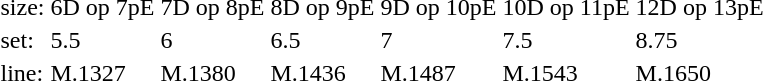<table style="margin-left:40px;">
<tr>
<td>size:</td>
<td>6D op 7pE</td>
<td>7D op 8pE</td>
<td>8D op 9pE</td>
<td>9D op 10pE</td>
<td>10D op 11pE</td>
<td>12D op 13pE</td>
</tr>
<tr>
<td>set:</td>
<td>5.5</td>
<td>6</td>
<td>6.5</td>
<td>7</td>
<td>7.5</td>
<td>8.75</td>
</tr>
<tr>
<td>line:</td>
<td>M.1327</td>
<td>M.1380</td>
<td>M.1436</td>
<td>M.1487</td>
<td>M.1543</td>
<td>M.1650</td>
</tr>
</table>
